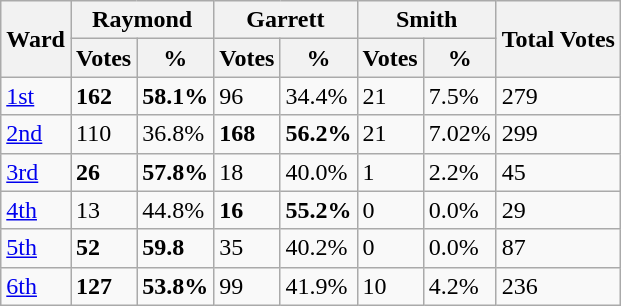<table class="wikitable sortable">
<tr>
<th rowspan=2>Ward</th>
<th colspan=2>Raymond</th>
<th colspan=2>Garrett</th>
<th colspan=2>Smith</th>
<th rowspan=2>Total Votes</th>
</tr>
<tr>
<th>Votes</th>
<th>%</th>
<th>Votes</th>
<th>%</th>
<th>Votes</th>
<th>%</th>
</tr>
<tr>
<td><a href='#'>1st</a></td>
<td><strong>162</strong></td>
<td><strong>58.1%</strong></td>
<td>96</td>
<td>34.4%</td>
<td>21</td>
<td>7.5%</td>
<td>279</td>
</tr>
<tr>
<td><a href='#'>2nd</a></td>
<td>110</td>
<td>36.8%</td>
<td><strong>168</strong></td>
<td><strong>56.2%</strong></td>
<td>21</td>
<td>7.02%</td>
<td>299</td>
</tr>
<tr>
<td><a href='#'>3rd</a></td>
<td><strong>26</strong></td>
<td><strong>57.8%</strong></td>
<td>18</td>
<td>40.0%</td>
<td>1</td>
<td>2.2%</td>
<td>45</td>
</tr>
<tr>
<td><a href='#'>4th</a></td>
<td>13</td>
<td>44.8%</td>
<td><strong>16</strong></td>
<td><strong>55.2%</strong></td>
<td>0</td>
<td>0.0%</td>
<td>29</td>
</tr>
<tr>
<td><a href='#'>5th</a></td>
<td><strong>52</strong></td>
<td><strong>59.8</strong></td>
<td>35</td>
<td>40.2%</td>
<td>0</td>
<td>0.0%</td>
<td>87</td>
</tr>
<tr>
<td><a href='#'>6th</a></td>
<td><strong>127</strong></td>
<td><strong>53.8%</strong></td>
<td>99</td>
<td>41.9%</td>
<td>10</td>
<td>4.2%</td>
<td>236</td>
</tr>
</table>
